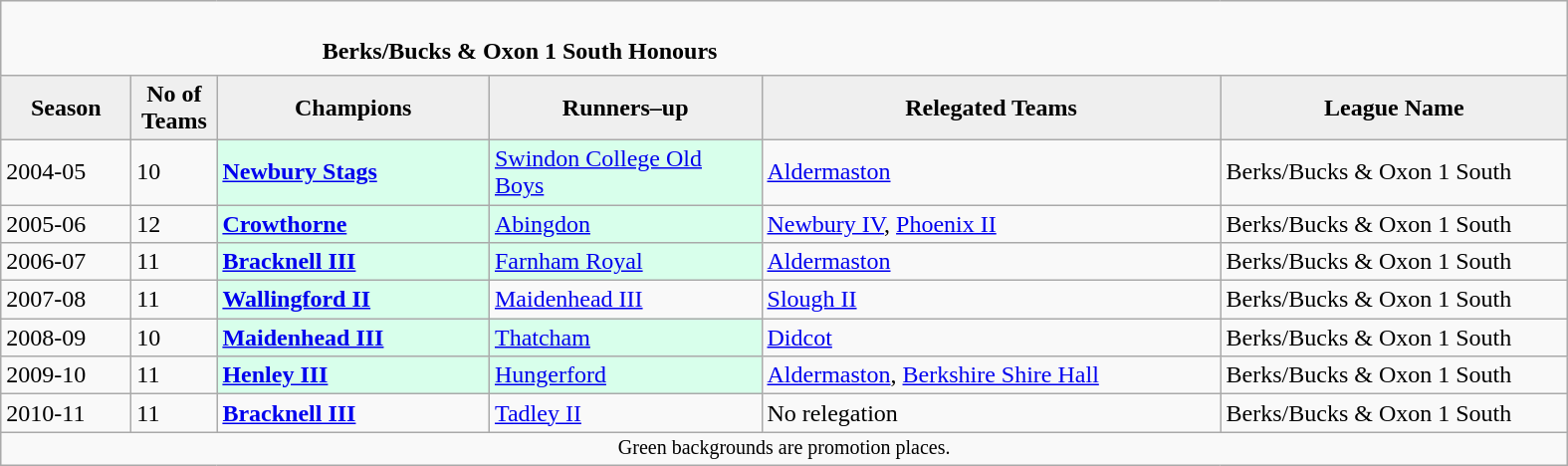<table class="wikitable" style="text-align: left;">
<tr>
<td colspan="11" cellpadding="0" cellspacing="0"><br><table border="0" style="width:100%;" cellpadding="0" cellspacing="0">
<tr>
<td style="width:20%; border:0;"></td>
<td style="border:0;"><strong>Berks/Bucks & Oxon 1 South Honours</strong></td>
<td style="width:20%; border:0;"></td>
</tr>
</table>
</td>
</tr>
<tr>
<th style="background:#efefef; width:80px;">Season</th>
<th style="background:#efefef; width:50px;">No of Teams</th>
<th style="background:#efefef; width:175px;">Champions</th>
<th style="background:#efefef; width:175px;">Runners–up</th>
<th style="background:#efefef; width:300px;">Relegated Teams</th>
<th style="background:#efefef; width:225px;">League Name</th>
</tr>
<tr align=left>
<td>2004-05</td>
<td>10</td>
<td style="background:#d8ffeb;"><strong><a href='#'>Newbury Stags</a></strong></td>
<td style="background:#d8ffeb;"><a href='#'>Swindon College Old Boys</a></td>
<td><a href='#'>Aldermaston</a></td>
<td>Berks/Bucks & Oxon 1 South</td>
</tr>
<tr>
<td>2005-06</td>
<td>12</td>
<td style="background:#d8ffeb;"><strong><a href='#'>Crowthorne</a></strong></td>
<td style="background:#d8ffeb;"><a href='#'>Abingdon</a></td>
<td><a href='#'>Newbury IV</a>, <a href='#'>Phoenix II</a></td>
<td>Berks/Bucks & Oxon 1 South</td>
</tr>
<tr>
<td>2006-07</td>
<td>11</td>
<td style="background:#d8ffeb;"><strong><a href='#'>Bracknell III</a></strong></td>
<td style="background:#d8ffeb;"><a href='#'>Farnham Royal</a></td>
<td><a href='#'>Aldermaston</a></td>
<td>Berks/Bucks & Oxon 1 South</td>
</tr>
<tr>
<td>2007-08</td>
<td>11</td>
<td style="background:#d8ffeb;"><strong><a href='#'>Wallingford II</a></strong></td>
<td><a href='#'>Maidenhead III</a></td>
<td><a href='#'>Slough II</a></td>
<td>Berks/Bucks & Oxon 1 South</td>
</tr>
<tr>
<td>2008-09</td>
<td>10</td>
<td style="background:#d8ffeb;"><strong><a href='#'>Maidenhead III</a></strong></td>
<td style="background:#d8ffeb;"><a href='#'>Thatcham</a></td>
<td><a href='#'>Didcot</a></td>
<td>Berks/Bucks & Oxon 1 South</td>
</tr>
<tr>
<td>2009-10</td>
<td>11</td>
<td style="background:#d8ffeb;"><strong><a href='#'>Henley III</a></strong></td>
<td style="background:#d8ffeb;"><a href='#'>Hungerford</a></td>
<td><a href='#'>Aldermaston</a>, <a href='#'>Berkshire Shire Hall</a></td>
<td>Berks/Bucks & Oxon 1 South</td>
</tr>
<tr>
<td>2010-11</td>
<td>11</td>
<td><strong><a href='#'>Bracknell III</a></strong></td>
<td><a href='#'>Tadley II</a></td>
<td>No relegation</td>
<td>Berks/Bucks & Oxon 1 South</td>
</tr>
<tr>
<td colspan="15"  style="border:0; font-size:smaller; text-align:center;">Green backgrounds are promotion places.</td>
</tr>
</table>
